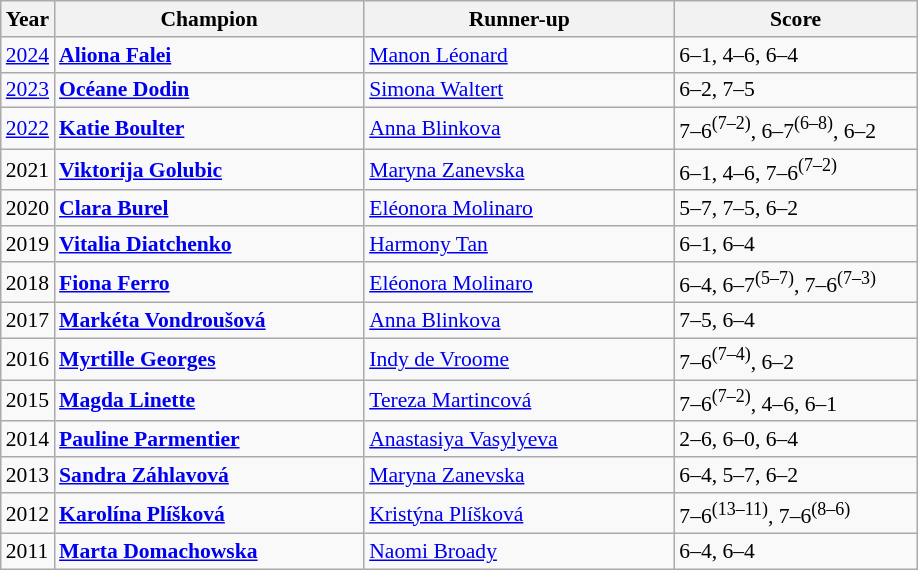<table class="wikitable" style="font-size:90%">
<tr>
<th>Year</th>
<th width="200">Champion</th>
<th width="200">Runner-up</th>
<th width="155">Score</th>
</tr>
<tr>
<td><a href='#'>2024</a></td>
<td><strong> <a href='#'>Aliona Falei</a></strong></td>
<td> <a href='#'>Manon Léonard</a></td>
<td>6–1, 4–6, 6–4</td>
</tr>
<tr>
<td><a href='#'>2023</a></td>
<td><strong> <a href='#'>Océane Dodin</a></strong></td>
<td> <a href='#'>Simona Waltert</a></td>
<td>6–2, 7–5</td>
</tr>
<tr>
<td><a href='#'>2022</a></td>
<td> <strong><a href='#'>Katie Boulter</a></strong></td>
<td> <a href='#'>Anna Blinkova</a></td>
<td>7–6<sup>(7–2)</sup>, 6–7<sup>(6–8)</sup>, 6–2</td>
</tr>
<tr>
<td>2021</td>
<td> <strong><a href='#'>Viktorija Golubic</a></strong></td>
<td> <a href='#'>Maryna Zanevska</a></td>
<td>6–1, 4–6, 7–6<sup>(7–2)</sup></td>
</tr>
<tr>
<td>2020</td>
<td> <strong><a href='#'>Clara Burel</a></strong></td>
<td> <a href='#'>Eléonora Molinaro</a></td>
<td>5–7, 7–5, 6–2</td>
</tr>
<tr>
<td>2019</td>
<td> <strong><a href='#'>Vitalia Diatchenko</a></strong></td>
<td> <a href='#'>Harmony Tan</a></td>
<td>6–1, 6–4</td>
</tr>
<tr>
<td>2018</td>
<td> <strong><a href='#'>Fiona Ferro</a></strong></td>
<td> <a href='#'>Eléonora Molinaro</a></td>
<td>6–4, 6–7<sup>(5–7)</sup>, 7–6<sup>(7–3)</sup></td>
</tr>
<tr>
<td>2017</td>
<td> <strong><a href='#'>Markéta Vondroušová</a></strong></td>
<td> <a href='#'>Anna Blinkova</a></td>
<td>7–5, 6–4</td>
</tr>
<tr>
<td>2016</td>
<td> <strong><a href='#'>Myrtille Georges</a></strong></td>
<td> <a href='#'>Indy de Vroome</a></td>
<td>7–6<sup>(7–4)</sup>, 6–2</td>
</tr>
<tr>
<td>2015</td>
<td> <strong><a href='#'>Magda Linette</a></strong></td>
<td> <a href='#'>Tereza Martincová</a></td>
<td>7–6<sup>(7–2)</sup>, 4–6, 6–1</td>
</tr>
<tr>
<td>2014</td>
<td> <strong><a href='#'>Pauline Parmentier</a></strong></td>
<td> <a href='#'>Anastasiya Vasylyeva</a></td>
<td>2–6, 6–0, 6–4</td>
</tr>
<tr>
<td>2013</td>
<td> <strong><a href='#'>Sandra Záhlavová</a></strong></td>
<td> <a href='#'>Maryna Zanevska</a></td>
<td>6–4, 5–7, 6–2</td>
</tr>
<tr>
<td>2012</td>
<td> <strong><a href='#'>Karolína Plíšková</a></strong></td>
<td> <a href='#'>Kristýna Plíšková</a></td>
<td>7–6<sup>(13–11)</sup>, 7–6<sup>(8–6)</sup></td>
</tr>
<tr>
<td>2011</td>
<td> <strong><a href='#'>Marta Domachowska</a></strong></td>
<td> <a href='#'>Naomi Broady</a></td>
<td>6–4, 6–4</td>
</tr>
</table>
